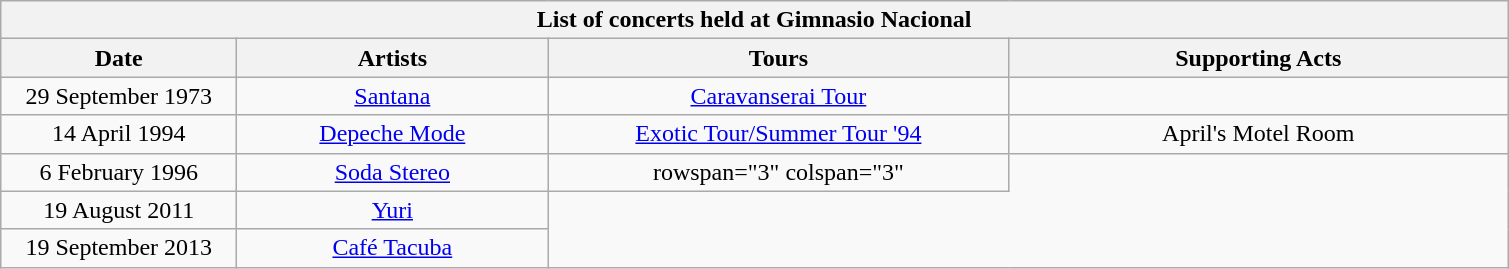<table class="wikitable collapsible collapsed" style="text-align:center;">
<tr>
<th colspan="4">List of concerts held at Gimnasio Nacional</th>
</tr>
<tr>
<th style="width:150px;">Date</th>
<th style="width:200px;">Artists</th>
<th style="width:300px;">Tours</th>
<th style="width:325px;">Supporting Acts</th>
</tr>
<tr>
<td>29 September 1973</td>
<td><a href='#'>Santana</a></td>
<td><a href='#'>Caravanserai Tour</a></td>
<td></td>
</tr>
<tr>
<td>14 April 1994</td>
<td><a href='#'>Depeche Mode</a></td>
<td><a href='#'>Exotic Tour/Summer Tour '94</a></td>
<td>April's Motel Room</td>
</tr>
<tr>
<td>6 February 1996</td>
<td><a href='#'>Soda Stereo</a></td>
<td>rowspan="3" colspan="3" </td>
</tr>
<tr>
<td>19 August 2011</td>
<td><a href='#'>Yuri</a></td>
</tr>
<tr>
<td>19 September 2013</td>
<td><a href='#'>Café Tacuba</a></td>
</tr>
</table>
